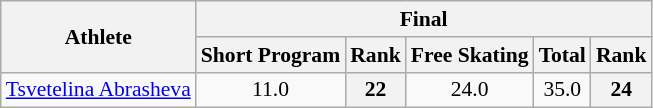<table class="wikitable" style="font-size:90%">
<tr>
<th rowspan="2">Athlete</th>
<th colspan="9">Final</th>
</tr>
<tr>
<th>Short Program</th>
<th>Rank</th>
<th>Free Skating</th>
<th>Total</th>
<th>Rank</th>
</tr>
<tr>
<td><a href='#'>Tsvetelina Abrasheva</a></td>
<td align="center">11.0</td>
<th align="center">22</th>
<td align="center">24.0</td>
<td align="center">35.0</td>
<th align="center">24</th>
</tr>
</table>
